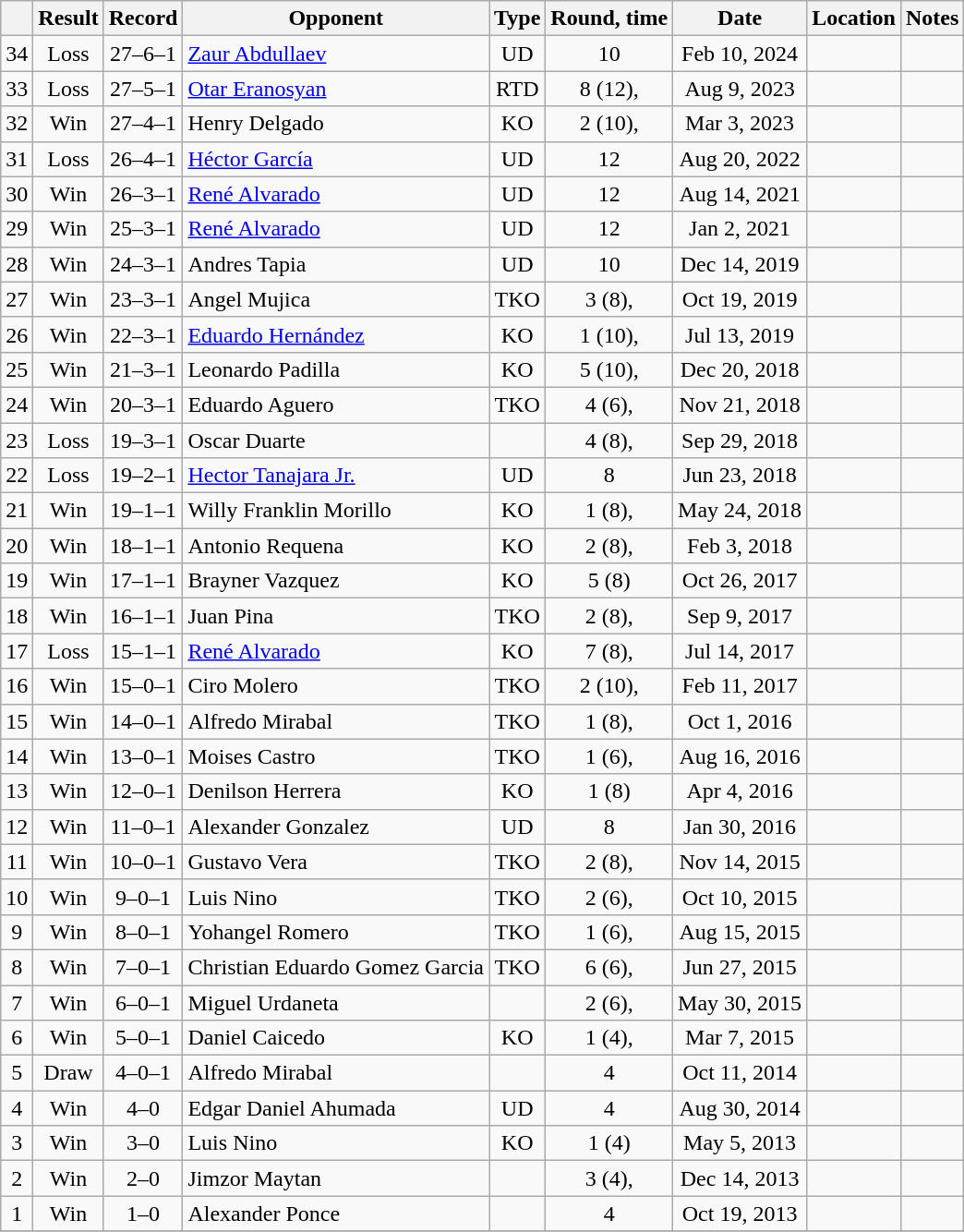<table class="wikitable" style="text-align:center">
<tr>
<th></th>
<th>Result</th>
<th>Record</th>
<th>Opponent</th>
<th>Type</th>
<th>Round, time</th>
<th>Date</th>
<th>Location</th>
<th>Notes</th>
</tr>
<tr>
<td>34</td>
<td>Loss</td>
<td>27–6–1</td>
<td align=left><a href='#'>Zaur Abdullaev</a></td>
<td>UD</td>
<td>10</td>
<td>Feb 10, 2024</td>
<td align=left></td>
<td></td>
</tr>
<tr>
<td>33</td>
<td>Loss</td>
<td>27–5–1</td>
<td align=left><a href='#'>Otar Eranosyan</a></td>
<td>RTD</td>
<td>8 (12), </td>
<td>Aug 9, 2023</td>
<td align=left></td>
<td align=left></td>
</tr>
<tr>
<td>32</td>
<td>Win</td>
<td>27–4–1</td>
<td align=left>Henry Delgado</td>
<td>KO</td>
<td>2 (10), </td>
<td>Mar 3, 2023</td>
<td align=left></td>
<td align=left></td>
</tr>
<tr>
<td>31</td>
<td>Loss</td>
<td>26–4–1</td>
<td align=left><a href='#'>Héctor García</a></td>
<td>UD</td>
<td>12</td>
<td>Aug 20, 2022</td>
<td align=left></td>
<td align=left></td>
</tr>
<tr>
<td>30</td>
<td>Win</td>
<td>26–3–1</td>
<td align=left><a href='#'>René Alvarado</a></td>
<td>UD</td>
<td>12</td>
<td>Aug 14, 2021</td>
<td align=left></td>
<td align=left></td>
</tr>
<tr>
<td>29</td>
<td>Win</td>
<td>25–3–1</td>
<td align=left><a href='#'>René Alvarado</a></td>
<td>UD</td>
<td>12</td>
<td>Jan 2, 2021</td>
<td align=left></td>
<td align=left></td>
</tr>
<tr>
<td>28</td>
<td>Win</td>
<td>24–3–1</td>
<td align=left>Andres Tapia</td>
<td>UD</td>
<td>10</td>
<td>Dec 14, 2019</td>
<td align=left></td>
<td></td>
</tr>
<tr>
<td>27</td>
<td>Win</td>
<td>23–3–1</td>
<td align=left>Angel Mujica</td>
<td>TKO</td>
<td>3 (8), </td>
<td>Oct 19, 2019</td>
<td align=left></td>
<td></td>
</tr>
<tr>
<td>26</td>
<td>Win</td>
<td>22–3–1</td>
<td align=left><a href='#'>Eduardo Hernández</a></td>
<td>KO</td>
<td>1 (10), </td>
<td>Jul 13, 2019</td>
<td align=left></td>
<td></td>
</tr>
<tr>
<td>25</td>
<td>Win</td>
<td>21–3–1</td>
<td align=left>Leonardo Padilla</td>
<td>KO</td>
<td>5 (10), </td>
<td>Dec 20, 2018</td>
<td align=left></td>
<td></td>
</tr>
<tr>
<td>24</td>
<td>Win</td>
<td>20–3–1</td>
<td align=left>Eduardo Aguero</td>
<td>TKO</td>
<td>4 (6), </td>
<td>Nov 21, 2018</td>
<td align=left></td>
<td></td>
</tr>
<tr>
<td>23</td>
<td>Loss</td>
<td>19–3–1</td>
<td align=left>Oscar Duarte</td>
<td></td>
<td>4 (8), </td>
<td>Sep 29, 2018</td>
<td align=left></td>
<td></td>
</tr>
<tr>
<td>22</td>
<td>Loss</td>
<td>19–2–1</td>
<td align=left><a href='#'>Hector Tanajara Jr.</a></td>
<td>UD</td>
<td>8</td>
<td>Jun 23, 2018</td>
<td align=left></td>
<td></td>
</tr>
<tr>
<td>21</td>
<td>Win</td>
<td>19–1–1</td>
<td align=left>Willy Franklin Morillo</td>
<td>KO</td>
<td>1 (8), </td>
<td>May 24, 2018</td>
<td align=left></td>
<td></td>
</tr>
<tr>
<td>20</td>
<td>Win</td>
<td>18–1–1</td>
<td align=left>Antonio Requena</td>
<td>KO</td>
<td>2 (8), </td>
<td>Feb 3, 2018</td>
<td align=left></td>
<td></td>
</tr>
<tr>
<td>19</td>
<td>Win</td>
<td>17–1–1</td>
<td align=left>Brayner Vazquez</td>
<td>KO</td>
<td>5 (8)</td>
<td>Oct 26, 2017</td>
<td align=left></td>
<td></td>
</tr>
<tr>
<td>18</td>
<td>Win</td>
<td>16–1–1</td>
<td align=left>Juan Pina</td>
<td>TKO</td>
<td>2 (8), </td>
<td>Sep 9, 2017</td>
<td align=left></td>
<td></td>
</tr>
<tr>
<td>17</td>
<td>Loss</td>
<td>15–1–1</td>
<td align=left><a href='#'>René Alvarado</a></td>
<td>KO</td>
<td>7 (8), </td>
<td>Jul 14, 2017</td>
<td align=left></td>
<td></td>
</tr>
<tr>
<td>16</td>
<td>Win</td>
<td>15–0–1</td>
<td align=left>Ciro Molero</td>
<td>TKO</td>
<td>2 (10), </td>
<td>Feb 11, 2017</td>
<td align=left></td>
<td></td>
</tr>
<tr>
<td>15</td>
<td>Win</td>
<td>14–0–1</td>
<td align=left>Alfredo Mirabal</td>
<td>TKO</td>
<td>1 (8), </td>
<td>Oct 1, 2016</td>
<td align=left></td>
<td></td>
</tr>
<tr>
<td>14</td>
<td>Win</td>
<td>13–0–1</td>
<td align=left>Moises Castro</td>
<td>TKO</td>
<td>1 (6), </td>
<td>Aug 16, 2016</td>
<td align=left></td>
<td></td>
</tr>
<tr>
<td>13</td>
<td>Win</td>
<td>12–0–1</td>
<td align=left>Denilson Herrera</td>
<td>KO</td>
<td>1 (8)</td>
<td>Apr 4, 2016</td>
<td align=left></td>
<td></td>
</tr>
<tr>
<td>12</td>
<td>Win</td>
<td>11–0–1</td>
<td align=left>Alexander Gonzalez</td>
<td>UD</td>
<td>8</td>
<td>Jan 30, 2016</td>
<td align=left></td>
<td></td>
</tr>
<tr>
<td>11</td>
<td>Win</td>
<td>10–0–1</td>
<td align=left>Gustavo Vera</td>
<td>TKO</td>
<td>2 (8), </td>
<td>Nov 14, 2015</td>
<td align=left></td>
<td></td>
</tr>
<tr>
<td>10</td>
<td>Win</td>
<td>9–0–1</td>
<td align=left>Luis Nino</td>
<td>TKO</td>
<td>2 (6), </td>
<td>Oct 10, 2015</td>
<td align=left></td>
<td></td>
</tr>
<tr>
<td>9</td>
<td>Win</td>
<td>8–0–1</td>
<td align=left>Yohangel Romero</td>
<td>TKO</td>
<td>1 (6), </td>
<td>Aug 15, 2015</td>
<td align=left></td>
<td></td>
</tr>
<tr>
<td>8</td>
<td>Win</td>
<td>7–0–1</td>
<td align=left>Christian Eduardo Gomez Garcia</td>
<td>TKO</td>
<td>6 (6), </td>
<td>Jun 27, 2015</td>
<td align=left></td>
<td></td>
</tr>
<tr>
<td>7</td>
<td>Win</td>
<td>6–0–1</td>
<td align=left>Miguel Urdaneta</td>
<td></td>
<td>2 (6), </td>
<td>May 30, 2015</td>
<td align=left></td>
<td></td>
</tr>
<tr>
<td>6</td>
<td>Win</td>
<td>5–0–1</td>
<td align=left>Daniel Caicedo</td>
<td>KO</td>
<td>1 (4), </td>
<td>Mar 7, 2015</td>
<td align=left></td>
<td></td>
</tr>
<tr>
<td>5</td>
<td>Draw</td>
<td>4–0–1</td>
<td align=left>Alfredo Mirabal</td>
<td></td>
<td>4</td>
<td>Oct 11, 2014</td>
<td align=left></td>
<td></td>
</tr>
<tr>
<td>4</td>
<td>Win</td>
<td>4–0</td>
<td align=left>Edgar Daniel Ahumada</td>
<td>UD</td>
<td>4</td>
<td>Aug 30, 2014</td>
<td align=left></td>
<td></td>
</tr>
<tr>
<td>3</td>
<td>Win</td>
<td>3–0</td>
<td align=left>Luis Nino</td>
<td>KO</td>
<td>1 (4)</td>
<td>May 5, 2013</td>
<td align=left></td>
<td></td>
</tr>
<tr>
<td>2</td>
<td>Win</td>
<td>2–0</td>
<td align=left>Jimzor Maytan</td>
<td></td>
<td>3 (4), </td>
<td>Dec 14, 2013</td>
<td align=left></td>
<td></td>
</tr>
<tr>
<td>1</td>
<td>Win</td>
<td>1–0</td>
<td align=left>Alexander Ponce</td>
<td></td>
<td>4</td>
<td>Oct 19, 2013</td>
<td align=left></td>
<td></td>
</tr>
<tr>
</tr>
</table>
